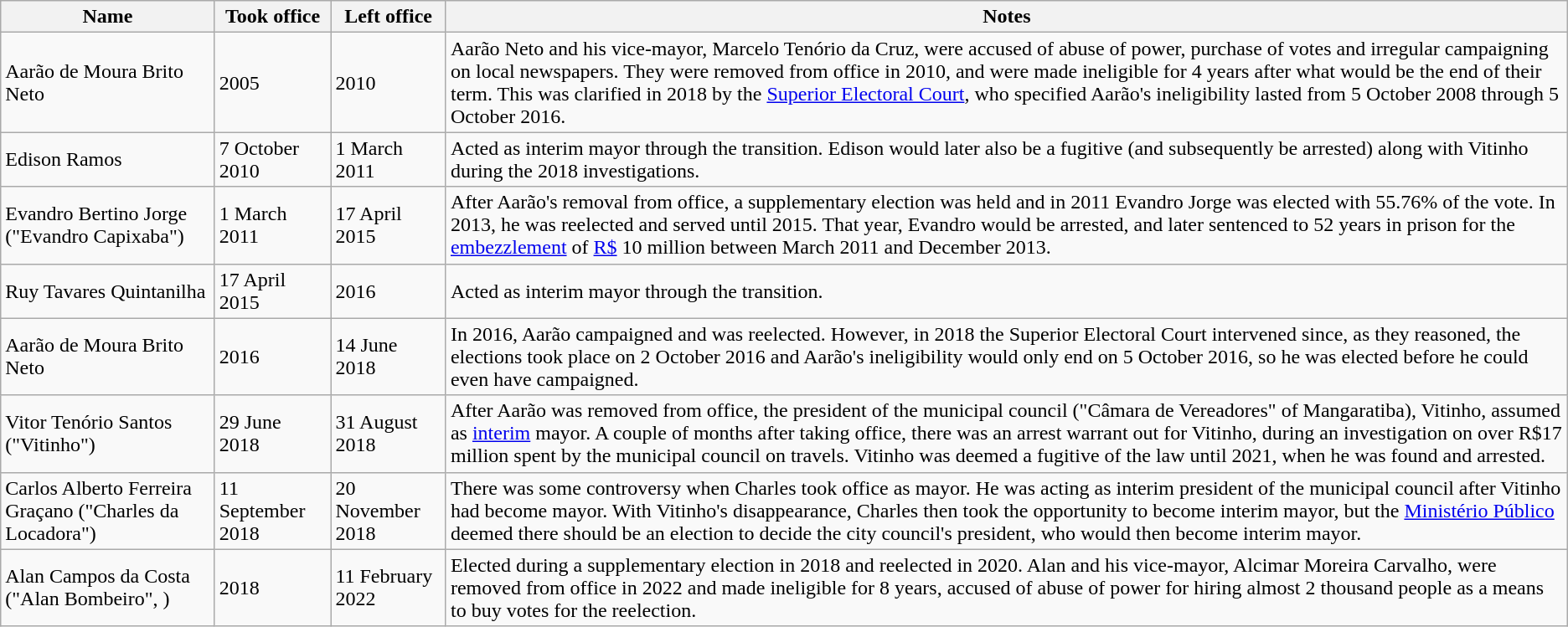<table class="wikitable">
<tr>
<th>Name</th>
<th>Took office</th>
<th>Left office</th>
<th>Notes</th>
</tr>
<tr>
<td>Aarão de Moura Brito Neto</td>
<td>2005</td>
<td>2010</td>
<td>Aarão Neto and his vice-mayor, Marcelo Tenório da Cruz, were accused of abuse of power, purchase of votes and irregular campaigning on local newspapers. They were removed from office in 2010, and were made ineligible for 4 years after what would be the end of their term. This was clarified in 2018 by the <a href='#'>Superior Electoral Court</a>, who specified Aarão's ineligibility lasted from 5 October 2008 through 5 October 2016.</td>
</tr>
<tr>
<td>Edison Ramos</td>
<td>7 October 2010</td>
<td>1 March 2011</td>
<td>Acted as interim mayor through the transition. Edison would later also be a fugitive (and subsequently be arrested) along with Vitinho during the 2018 investigations.</td>
</tr>
<tr>
<td>Evandro Bertino Jorge ("Evandro Capixaba")</td>
<td>1 March 2011</td>
<td>17 April 2015</td>
<td>After Aarão's removal from office, a supplementary election was held and in 2011 Evandro Jorge was elected with 55.76% of the vote. In 2013, he was reelected and served until 2015. That year, Evandro would be arrested, and later sentenced to 52 years in prison for the <a href='#'>embezzlement</a> of <a href='#'>R$</a> 10 million between March 2011 and December 2013.</td>
</tr>
<tr>
<td>Ruy Tavares Quintanilha</td>
<td>17 April 2015</td>
<td>2016</td>
<td>Acted as interim mayor through the transition.</td>
</tr>
<tr>
<td>Aarão de Moura Brito Neto</td>
<td>2016</td>
<td>14 June 2018</td>
<td>In 2016, Aarão campaigned and was reelected. However, in 2018 the Superior Electoral Court intervened since, as they reasoned, the elections took place on 2 October 2016 and Aarão's ineligibility would only end on 5 October 2016, so he was elected before he could even have campaigned.</td>
</tr>
<tr>
<td>Vitor Tenório Santos ("Vitinho")</td>
<td>29 June 2018</td>
<td>31 August 2018</td>
<td>After Aarão was removed from office, the president of the municipal council ("Câmara de Vereadores" of Mangaratiba), Vitinho, assumed as <a href='#'>interim</a> mayor. A couple of months after taking office, there was an arrest warrant out for Vitinho, during an investigation on over R$17 million spent by the municipal council on travels. Vitinho was deemed a fugitive of the law until 2021, when he was found and arrested.</td>
</tr>
<tr>
<td>Carlos Alberto Ferreira Graçano ("Charles da Locadora")</td>
<td>11 September 2018</td>
<td>20 November 2018</td>
<td>There was some controversy when Charles took office as mayor. He was acting as interim president of the municipal council after Vitinho had become mayor. With Vitinho's disappearance, Charles then took the opportunity to become interim mayor, but the <a href='#'>Ministério Público</a> deemed there should be an election to decide the city council's president, who would then become interim mayor.</td>
</tr>
<tr>
<td>Alan Campos da Costa ("Alan Bombeiro", )</td>
<td>2018</td>
<td>11 February 2022</td>
<td>Elected during a supplementary election in 2018 and reelected in 2020. Alan and his vice-mayor, Alcimar Moreira Carvalho, were removed from office in 2022 and made ineligible for 8 years, accused of abuse of power for hiring almost 2 thousand people as a means to buy votes for the reelection.</td>
</tr>
</table>
